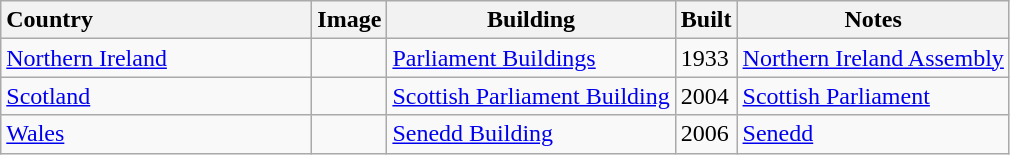<table class="wikitable sortable">
<tr>
<th style="text-align:left;width:200px">Country</th>
<th>Image</th>
<th>Building</th>
<th>Built</th>
<th>Notes</th>
</tr>
<tr>
<td><a href='#'>Northern Ireland</a></td>
<td></td>
<td><a href='#'>Parliament Buildings</a></td>
<td>1933</td>
<td><a href='#'>Northern Ireland Assembly</a></td>
</tr>
<tr>
<td><a href='#'>Scotland</a></td>
<td></td>
<td><a href='#'>Scottish Parliament Building</a></td>
<td>2004</td>
<td><a href='#'>Scottish Parliament</a></td>
</tr>
<tr>
<td><a href='#'>Wales</a></td>
<td></td>
<td><a href='#'>Senedd Building</a></td>
<td>2006</td>
<td><a href='#'>Senedd</a></td>
</tr>
</table>
